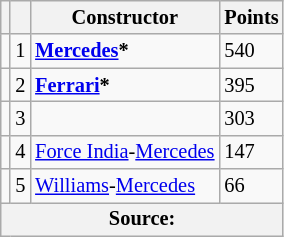<table class="wikitable" style="font-size: 85%;">
<tr>
<th></th>
<th></th>
<th>Constructor</th>
<th>Points</th>
</tr>
<tr>
<td align="left"></td>
<td align="center">1</td>
<td> <strong><a href='#'>Mercedes</a>*</strong></td>
<td align="left">540</td>
</tr>
<tr>
<td align="left"></td>
<td align="center">2</td>
<td> <strong><a href='#'>Ferrari</a>*</strong></td>
<td align="left">395</td>
</tr>
<tr>
<td align="left"></td>
<td align="center">3</td>
<td> </td>
<td align="left">303</td>
</tr>
<tr>
<td align="left"></td>
<td align="center">4</td>
<td> <a href='#'>Force India</a>-<a href='#'>Mercedes</a></td>
<td align="left">147</td>
</tr>
<tr>
<td align="left"></td>
<td align="center">5</td>
<td> <a href='#'>Williams</a>-<a href='#'>Mercedes</a></td>
<td align="left">66</td>
</tr>
<tr>
<th colspan=4>Source: </th>
</tr>
</table>
